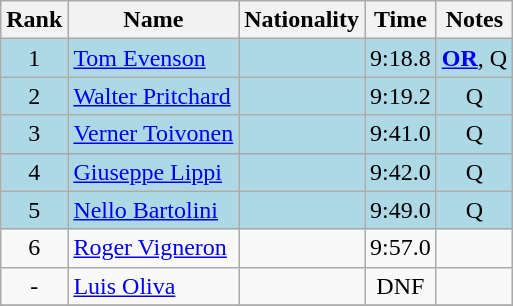<table class="wikitable sortable" style="text-align:center">
<tr>
<th>Rank</th>
<th>Name</th>
<th>Nationality</th>
<th>Time</th>
<th>Notes</th>
</tr>
<tr bgcolor=lightblue>
<td>1</td>
<td align=left><a href='#'>Tom Evenson</a></td>
<td align=left></td>
<td>9:18.8</td>
<td><a href='#'><strong>OR</strong></a>, Q</td>
</tr>
<tr bgcolor=lightblue>
<td>2</td>
<td align=left><a href='#'>Walter Pritchard</a></td>
<td align=left></td>
<td>9:19.2</td>
<td>Q</td>
</tr>
<tr bgcolor=lightblue>
<td>3</td>
<td align=left><a href='#'>Verner Toivonen</a></td>
<td align=left></td>
<td>9:41.0</td>
<td>Q</td>
</tr>
<tr bgcolor=lightblue>
<td>4</td>
<td align=left><a href='#'>Giuseppe Lippi</a></td>
<td align=left></td>
<td>9:42.0</td>
<td>Q</td>
</tr>
<tr bgcolor=lightblue>
<td>5</td>
<td align=left><a href='#'>Nello Bartolini</a></td>
<td align=left></td>
<td>9:49.0</td>
<td>Q</td>
</tr>
<tr>
<td>6</td>
<td align=left><a href='#'>Roger Vigneron</a></td>
<td align=left></td>
<td>9:57.0</td>
<td></td>
</tr>
<tr>
<td>-</td>
<td align=left><a href='#'>Luis Oliva</a></td>
<td align=left></td>
<td>DNF</td>
<td></td>
</tr>
<tr>
</tr>
</table>
